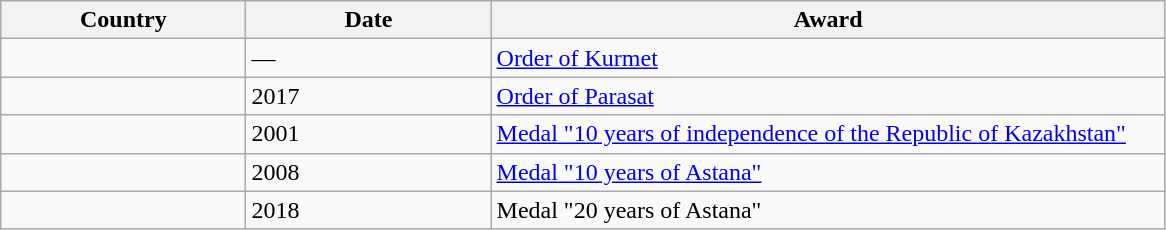<table class="wikitable">
<tr>
<th width="20%">Сountry</th>
<th width="20%">Date</th>
<th width="55%">Award</th>
</tr>
<tr>
<td></td>
<td>—</td>
<td><a href='#'>Order of Kurmet</a></td>
</tr>
<tr>
<td></td>
<td>2017</td>
<td><a href='#'>Order of Parasat</a></td>
</tr>
<tr>
<td></td>
<td>2001</td>
<td><a href='#'>Medal "10 years of independence of the Republic of Kazakhstan"</a></td>
</tr>
<tr>
<td></td>
<td>2008</td>
<td><a href='#'>Medal "10 years of Astana"</a></td>
</tr>
<tr>
<td></td>
<td>2018</td>
<td>Medal "20 years of Astana"</td>
</tr>
</table>
